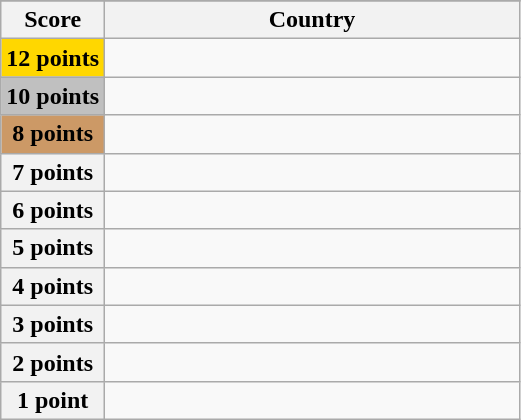<table class="wikitable">
<tr>
</tr>
<tr>
<th scope="col" width="20%">Score</th>
<th scope="col">Country</th>
</tr>
<tr>
<th scope="row" style="background:gold">12 points</th>
<td></td>
</tr>
<tr>
<th scope="row" style="background:silver">10 points</th>
<td></td>
</tr>
<tr>
<th scope="row" style="background:#CC9966">8 points</th>
<td></td>
</tr>
<tr>
<th scope="row">7 points</th>
<td></td>
</tr>
<tr>
<th scope="row">6 points</th>
<td></td>
</tr>
<tr>
<th scope="row">5 points</th>
<td></td>
</tr>
<tr>
<th scope="row">4 points</th>
<td></td>
</tr>
<tr>
<th scope="row">3 points</th>
<td></td>
</tr>
<tr>
<th scope="row">2 points</th>
<td></td>
</tr>
<tr>
<th scope="row">1 point</th>
<td></td>
</tr>
</table>
